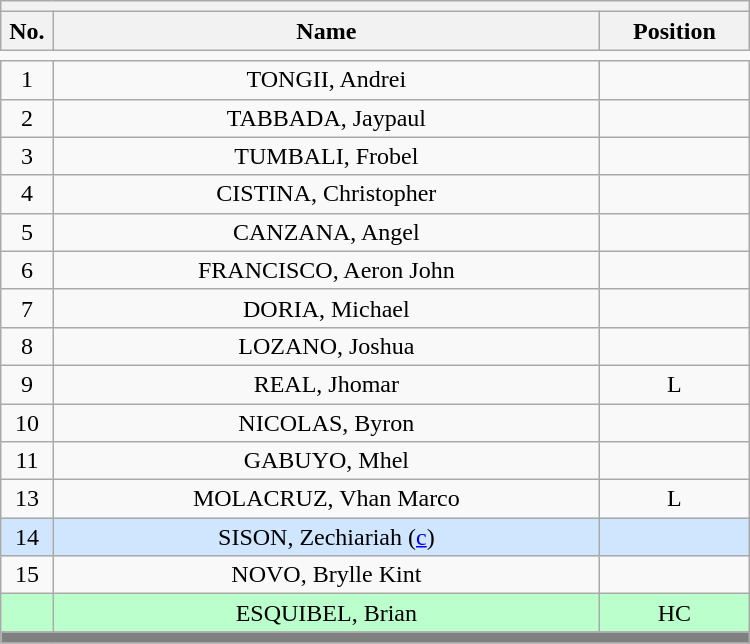<table class='wikitable mw-collapsible mw-collapsed' style="text-align: center; width: 500px; border: none">
<tr>
<th style='text-align: left;' colspan=3></th>
</tr>
<tr>
<th style='width: 7%;'>No.</th>
<th>Name</th>
<th style='width: 20%;'>Position</th>
</tr>
<tr>
<td style='border: none;'></td>
</tr>
<tr>
<td>1</td>
<td>TONGII, Andrei</td>
<td></td>
</tr>
<tr>
<td>2</td>
<td>TABBADA, Jaypaul</td>
<td></td>
</tr>
<tr>
<td>3</td>
<td>TUMBALI, Frobel</td>
<td></td>
</tr>
<tr>
<td>4</td>
<td>CISTINA, Christopher</td>
<td></td>
</tr>
<tr>
<td>5</td>
<td>CANZANA, Angel</td>
<td></td>
</tr>
<tr>
<td>6</td>
<td>FRANCISCO, Aeron John</td>
<td></td>
</tr>
<tr>
<td>7</td>
<td>DORIA, Michael</td>
<td></td>
</tr>
<tr>
<td>8</td>
<td>LOZANO, Joshua</td>
<td></td>
</tr>
<tr>
<td>9</td>
<td>REAL, Jhomar</td>
<td>L</td>
</tr>
<tr>
<td>10</td>
<td>NICOLAS, Byron</td>
<td></td>
</tr>
<tr>
<td>11</td>
<td>GABUYO, Mhel</td>
<td></td>
</tr>
<tr>
<td>13</td>
<td>MOLACRUZ, Vhan Marco</td>
<td>L</td>
</tr>
<tr bgcolor=#D0E6FF>
<td>14</td>
<td>SISON, Zechiariah (<a href='#'>c</a>)</td>
<td></td>
</tr>
<tr>
<td>15</td>
<td>NOVO, Brylle Kint</td>
<td></td>
</tr>
<tr bgcolor=#BBFFCC>
<td></td>
<td>ESQUIBEL, Brian</td>
<td>HC</td>
</tr>
<tr>
<th style='background: grey;' colspan=3></th>
</tr>
</table>
